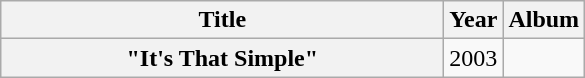<table class="wikitable plainrowheaders" style="text-align:center;" border="1">
<tr>
<th scope="col" style="width:18em;">Title</th>
<th scope="col">Year</th>
<th scope="col">Album</th>
</tr>
<tr>
<th scope="row">"It's That Simple"<br></th>
<td>2003</td>
<td></td>
</tr>
</table>
